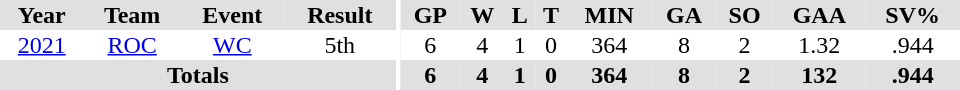<table border="0" cellpadding="1" cellspacing="0" ID="Table3" style="text-align:center; width:40em;">
<tr bgcolor="#e0e0e0">
<th>Year</th>
<th>Team</th>
<th>Event</th>
<th>Result</th>
<th rowspan="99" bgcolor="#ffffff"></th>
<th>GP</th>
<th>W</th>
<th>L</th>
<th>T</th>
<th>MIN</th>
<th>GA</th>
<th>SO</th>
<th>GAA</th>
<th>SV%</th>
</tr>
<tr>
<td><a href='#'>2021</a></td>
<td><a href='#'>ROC</a></td>
<td><a href='#'>WC</a></td>
<td>5th</td>
<td>6</td>
<td>4</td>
<td>1</td>
<td>0</td>
<td>364</td>
<td>8</td>
<td>2</td>
<td>1.32</td>
<td>.944</td>
</tr>
<tr bgcolor="#e0e0e0">
<th colspan="4">Totals</th>
<th>6</th>
<th>4</th>
<th>1</th>
<th>0</th>
<th>364</th>
<th>8</th>
<th>2</th>
<th>132</th>
<th>.944</th>
</tr>
</table>
